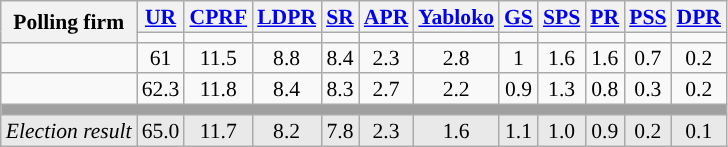<table class="wikitable" style="text-align:center; font-size:90%; line-height:14px">
<tr>
<th rowspan="2">Polling firm</th>
<th><a href='#'>UR</a></th>
<th><a href='#'>CPRF</a></th>
<th><a href='#'>LDPR</a></th>
<th><a href='#'>SR</a></th>
<th><a href='#'>APR</a></th>
<th><a href='#'>Yabloko</a></th>
<th><a href='#'>GS</a></th>
<th><a href='#'>SPS</a></th>
<th><a href='#'>PR</a></th>
<th><a href='#'>PSS</a></th>
<th><a href='#'>DPR</a></th>
</tr>
<tr>
<td></td>
<td></td>
<td></td>
<td></td>
<td></td>
<td></td>
<td></td>
<td></td>
<td></td>
<td></td>
<td></td>
</tr>
<tr>
<td></td>
<td>61</td>
<td>11.5</td>
<td>8.8</td>
<td>8.4</td>
<td>2.3</td>
<td>2.8</td>
<td>1</td>
<td>1.6</td>
<td>1.6</td>
<td>0.7</td>
<td>0.2</td>
</tr>
<tr>
<td></td>
<td>62.3</td>
<td>11.8</td>
<td>8.4</td>
<td>8.3</td>
<td>2.7</td>
<td>2.2</td>
<td>0.9</td>
<td>1.3</td>
<td>0.8</td>
<td>0.3</td>
<td>0.2</td>
</tr>
<tr>
<td colspan=12; style="background:#A0A0A0"></td>
</tr>
<tr style="background-color:#E9E9E9">
<td><em>Election result</em></td>
<td>65.0</td>
<td>11.7</td>
<td>8.2</td>
<td>7.8</td>
<td>2.3</td>
<td>1.6</td>
<td>1.1</td>
<td>1.0</td>
<td>0.9</td>
<td>0.2</td>
<td>0.1</td>
</tr>
</table>
